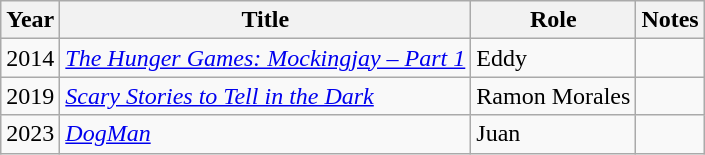<table class="wikitable sortable">
<tr>
<th>Year</th>
<th>Title</th>
<th>Role</th>
<th>Notes</th>
</tr>
<tr>
<td>2014</td>
<td><em><a href='#'>The Hunger Games: Mockingjay – Part 1</a></em></td>
<td>Eddy</td>
<td></td>
</tr>
<tr>
<td>2019</td>
<td><em><a href='#'>Scary Stories to Tell in the Dark</a></em></td>
<td>Ramon Morales</td>
<td></td>
</tr>
<tr>
<td>2023</td>
<td><em><a href='#'>DogMan</a></em></td>
<td>Juan</td>
<td></td>
</tr>
</table>
